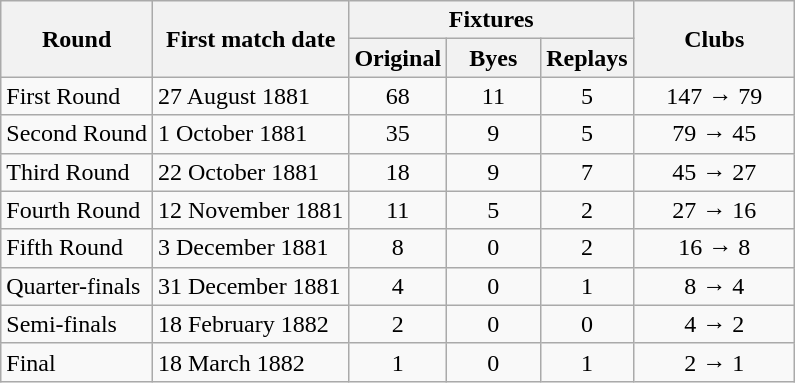<table class="wikitable" style="text-align: center">
<tr>
<th rowspan=2>Round</th>
<th rowspan=2>First match date</th>
<th colspan=3>Fixtures</th>
<th rowspan=2 width=100>Clubs</th>
</tr>
<tr>
<th width=55>Original</th>
<th width=55>Byes</th>
<th width=55>Replays</th>
</tr>
<tr>
<td align=left>First Round</td>
<td align=left>27 August 1881</td>
<td>68</td>
<td>11</td>
<td>5</td>
<td>147 → 79</td>
</tr>
<tr>
<td align=left>Second Round</td>
<td align=left>1 October 1881</td>
<td>35</td>
<td>9</td>
<td>5</td>
<td>79 → 45</td>
</tr>
<tr>
<td align=left>Third Round</td>
<td align=left>22 October 1881</td>
<td>18</td>
<td>9</td>
<td>7</td>
<td>45 → 27</td>
</tr>
<tr>
<td align=left>Fourth Round</td>
<td align=left>12 November 1881</td>
<td>11</td>
<td>5</td>
<td>2</td>
<td>27 → 16</td>
</tr>
<tr>
<td align=left>Fifth Round</td>
<td align=left>3 December 1881</td>
<td>8</td>
<td>0</td>
<td>2</td>
<td>16 → 8</td>
</tr>
<tr>
<td align=left>Quarter-finals</td>
<td align=left>31 December 1881</td>
<td>4</td>
<td>0</td>
<td>1</td>
<td>8 → 4</td>
</tr>
<tr>
<td align=left>Semi-finals</td>
<td align=left>18 February 1882</td>
<td>2</td>
<td>0</td>
<td>0</td>
<td>4 → 2</td>
</tr>
<tr>
<td align=left>Final</td>
<td align=left>18 March 1882</td>
<td>1</td>
<td>0</td>
<td>1</td>
<td>2 → 1</td>
</tr>
</table>
